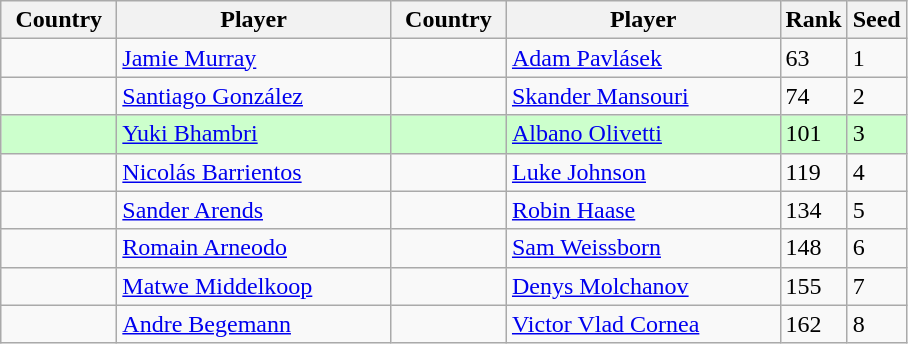<table class="wikitable nowrap">
<tr>
<th width="70">Country</th>
<th width="175">Player</th>
<th width="70">Country</th>
<th width="175">Player</th>
<th>Rank</th>
<th>Seed</th>
</tr>
<tr>
<td></td>
<td><a href='#'>Jamie Murray</a></td>
<td></td>
<td><a href='#'>Adam Pavlásek</a></td>
<td>63</td>
<td>1</td>
</tr>
<tr>
<td></td>
<td><a href='#'>Santiago González</a></td>
<td></td>
<td><a href='#'>Skander Mansouri</a></td>
<td>74</td>
<td>2</td>
</tr>
<tr bgcolor=#cfc>
<td></td>
<td><a href='#'>Yuki Bhambri</a></td>
<td></td>
<td><a href='#'>Albano Olivetti</a></td>
<td>101</td>
<td>3</td>
</tr>
<tr>
<td></td>
<td><a href='#'>Nicolás Barrientos</a></td>
<td></td>
<td><a href='#'>Luke Johnson</a></td>
<td>119</td>
<td>4</td>
</tr>
<tr>
<td></td>
<td><a href='#'>Sander Arends</a></td>
<td></td>
<td><a href='#'>Robin Haase</a></td>
<td>134</td>
<td>5</td>
</tr>
<tr>
<td></td>
<td><a href='#'>Romain Arneodo</a></td>
<td></td>
<td><a href='#'>Sam Weissborn</a></td>
<td>148</td>
<td>6</td>
</tr>
<tr>
<td></td>
<td><a href='#'>Matwe Middelkoop</a></td>
<td></td>
<td><a href='#'>Denys Molchanov</a></td>
<td>155</td>
<td>7</td>
</tr>
<tr>
<td></td>
<td><a href='#'>Andre Begemann</a></td>
<td></td>
<td><a href='#'>Victor Vlad Cornea</a></td>
<td>162</td>
<td>8</td>
</tr>
</table>
